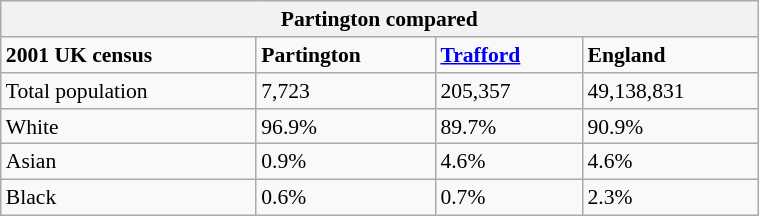<table class="wikitable" style="float: right; margin-left: 2em; width: 40%; font-size: 90%;" cellspacing="3">
<tr>
<th colspan="4"><strong>Partington compared</strong></th>
</tr>
<tr>
<td><strong>2001 UK census</strong></td>
<td><strong>Partington</strong></td>
<td><strong><a href='#'>Trafford</a></strong></td>
<td><strong>England</strong></td>
</tr>
<tr>
<td>Total population</td>
<td>7,723</td>
<td>205,357</td>
<td>49,138,831</td>
</tr>
<tr>
<td>White</td>
<td>96.9%</td>
<td>89.7%</td>
<td>90.9%</td>
</tr>
<tr>
<td>Asian</td>
<td>0.9%</td>
<td>4.6%</td>
<td>4.6%</td>
</tr>
<tr>
<td>Black</td>
<td>0.6%</td>
<td>0.7%</td>
<td>2.3%</td>
</tr>
</table>
